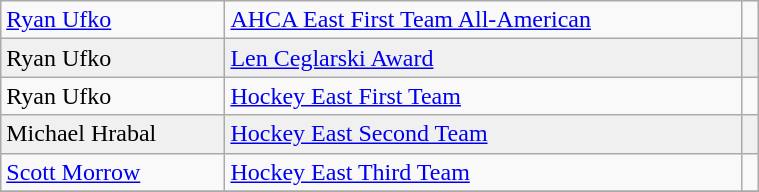<table class="wikitable" width=40%>
<tr>
<td><a href='#'>Ryan Ufko</a></td>
<td rowspan=1><a href='#'>AHCA East First Team All-American</a></td>
<td rowspan=1></td>
</tr>
<tr bgcolor=f0f0f0>
<td>Ryan Ufko</td>
<td><a href='#'>Len Ceglarski Award</a></td>
<td></td>
</tr>
<tr>
<td>Ryan Ufko</td>
<td rowspan=1><a href='#'>Hockey East First Team</a></td>
<td rowspan=1></td>
</tr>
<tr bgcolor=f0f0f0>
<td>Michael Hrabal</td>
<td rowspan=1><a href='#'>Hockey East Second Team</a></td>
<td rowspan=1></td>
</tr>
<tr>
<td><a href='#'>Scott Morrow</a></td>
<td rowspan=1><a href='#'>Hockey East Third Team</a></td>
<td rowspan=1></td>
</tr>
<tr>
</tr>
</table>
